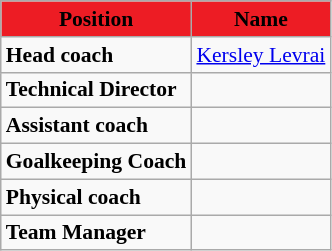<table class="wikitable" style="font-size:90%;">
<tr>
<th style="background-color:#ED1C24;"><span>Position</span></th>
<th style="background-color:#ED1C24;"><span>Name</span></th>
</tr>
<tr>
<td><strong>Head coach</strong></td>
<td align="left"> <a href='#'>Kersley Levrai</a></td>
</tr>
<tr>
<td><strong>Technical Director</strong></td>
<td align="left"></td>
</tr>
<tr>
<td><strong>Assistant coach</strong></td>
<td align="left"></td>
</tr>
<tr>
<td><strong>Goalkeeping Coach</strong></td>
<td align="left"></td>
</tr>
<tr>
<td><strong>Physical coach	</strong></td>
<td align="left"></td>
</tr>
<tr>
<td><strong>Team Manager</strong></td>
<td align="left"></td>
</tr>
</table>
